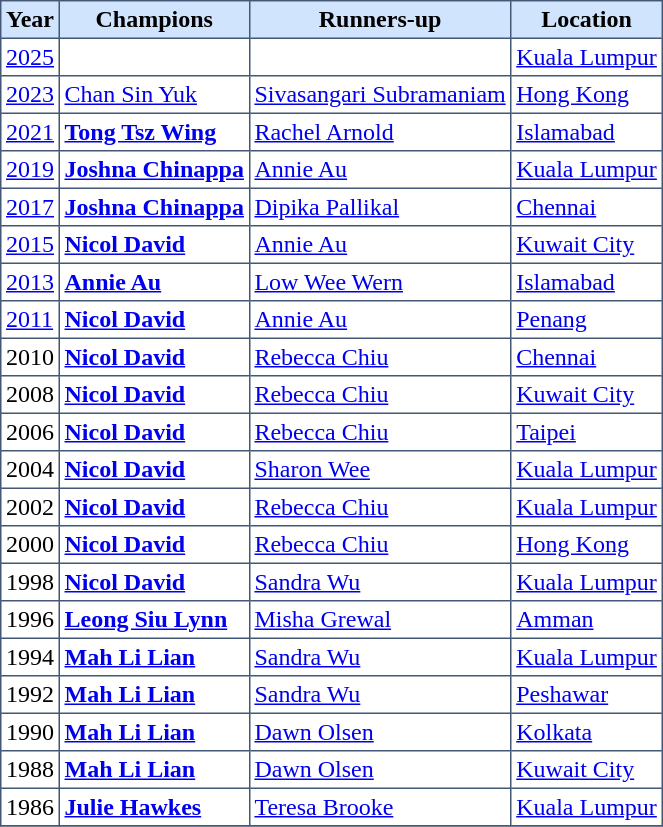<table cellpadding="3" cellspacing="4" border="1" style="border:#435877 solid 1px; border-collapse: collapse;">
<tr bgcolor="#d1e4fd">
<th>Year</th>
<th>Champions</th>
<th>Runners-up</th>
<th>Location</th>
</tr>
<tr>
<td><a href='#'>2025</a></td>
<td></td>
<td></td>
<td> <a href='#'>Kuala Lumpur</a></td>
</tr>
<tr>
<td><a href='#'>2023</a></td>
<td> <a href='#'>Chan Sin Yuk</a></td>
<td> <a href='#'>Sivasangari Subramaniam</a></td>
<td> <a href='#'>Hong Kong</a></td>
</tr>
<tr>
<td><a href='#'>2021</a></td>
<td> <strong><a href='#'>Tong Tsz Wing</a></strong></td>
<td> <a href='#'>Rachel Arnold</a></td>
<td> <a href='#'>Islamabad</a></td>
</tr>
<tr>
<td><a href='#'>2019</a></td>
<td> <strong><a href='#'>Joshna Chinappa</a></strong></td>
<td> <a href='#'>Annie Au</a></td>
<td> <a href='#'>Kuala Lumpur</a></td>
</tr>
<tr>
<td><a href='#'>2017</a></td>
<td> <strong><a href='#'>Joshna Chinappa</a></strong></td>
<td> <a href='#'>Dipika Pallikal</a></td>
<td> <a href='#'>Chennai</a></td>
</tr>
<tr>
<td><a href='#'>2015</a></td>
<td> <strong><a href='#'>Nicol David</a></strong></td>
<td> <a href='#'>Annie Au</a></td>
<td> <a href='#'>Kuwait City</a></td>
</tr>
<tr>
<td><a href='#'>2013</a></td>
<td> <strong><a href='#'>Annie Au</a> </strong></td>
<td> <a href='#'>Low Wee Wern</a></td>
<td> <a href='#'>Islamabad</a></td>
</tr>
<tr>
<td><a href='#'>2011</a></td>
<td> <strong><a href='#'>Nicol David</a></strong></td>
<td> <a href='#'>Annie Au</a></td>
<td> <a href='#'>Penang</a></td>
</tr>
<tr>
<td>2010</td>
<td> <strong><a href='#'>Nicol David</a></strong></td>
<td> <a href='#'>Rebecca Chiu</a></td>
<td> <a href='#'>Chennai</a></td>
</tr>
<tr>
<td>2008</td>
<td> <strong><a href='#'>Nicol David</a></strong></td>
<td> <a href='#'>Rebecca Chiu</a></td>
<td> <a href='#'>Kuwait City</a></td>
</tr>
<tr>
<td>2006</td>
<td> <strong><a href='#'>Nicol David</a></strong></td>
<td> <a href='#'>Rebecca Chiu</a></td>
<td> <a href='#'>Taipei</a></td>
</tr>
<tr>
<td>2004</td>
<td> <strong><a href='#'>Nicol David</a></strong></td>
<td> <a href='#'>Sharon Wee</a></td>
<td> <a href='#'>Kuala Lumpur</a></td>
</tr>
<tr ---->
<td>2002</td>
<td> <strong><a href='#'>Nicol David</a></strong></td>
<td> <a href='#'>Rebecca Chiu</a></td>
<td> <a href='#'>Kuala Lumpur</a></td>
</tr>
<tr ---->
<td>2000</td>
<td> <strong><a href='#'>Nicol David</a></strong></td>
<td> <a href='#'>Rebecca Chiu</a></td>
<td> <a href='#'>Hong Kong</a></td>
</tr>
<tr ---->
<td>1998</td>
<td> <strong><a href='#'>Nicol David</a></strong></td>
<td> <a href='#'>Sandra Wu</a></td>
<td> <a href='#'>Kuala Lumpur</a></td>
</tr>
<tr ---->
<td>1996</td>
<td> <strong><a href='#'>Leong Siu Lynn</a></strong></td>
<td> <a href='#'>Misha Grewal</a></td>
<td> <a href='#'>Amman</a></td>
</tr>
<tr ---->
<td>1994</td>
<td> <strong><a href='#'>Mah Li Lian</a></strong></td>
<td> <a href='#'>Sandra Wu</a></td>
<td> <a href='#'>Kuala Lumpur</a></td>
</tr>
<tr ---->
<td>1992</td>
<td> <strong><a href='#'>Mah Li Lian</a></strong></td>
<td> <a href='#'>Sandra Wu</a></td>
<td> <a href='#'>Peshawar</a></td>
</tr>
<tr ---->
<td>1990</td>
<td> <strong><a href='#'>Mah Li Lian</a></strong></td>
<td> <a href='#'>Dawn Olsen</a></td>
<td> <a href='#'>Kolkata</a></td>
</tr>
<tr ---->
<td>1988</td>
<td> <strong><a href='#'>Mah Li Lian</a></strong></td>
<td> <a href='#'>Dawn Olsen</a></td>
<td> <a href='#'>Kuwait City</a></td>
</tr>
<tr ---->
<td>1986</td>
<td> <strong><a href='#'>Julie Hawkes</a></strong></td>
<td> <a href='#'>Teresa Brooke</a></td>
<td> <a href='#'>Kuala Lumpur</a></td>
</tr>
<tr ---->
</tr>
</table>
